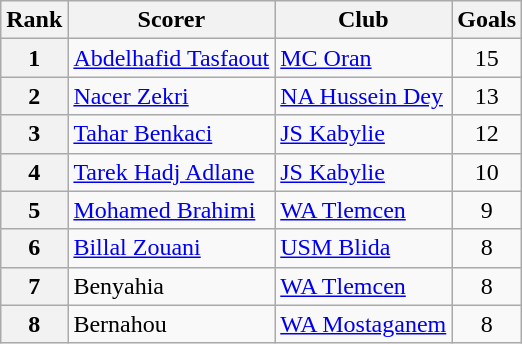<table class="wikitable" style="text-align:center">
<tr>
<th>Rank</th>
<th>Scorer</th>
<th>Club</th>
<th>Goals</th>
</tr>
<tr>
<th>1</th>
<td align="left"> <a href='#'>Abdelhafid Tasfaout</a></td>
<td align="left"><a href='#'>MC Oran</a></td>
<td style="text-align:center;">15</td>
</tr>
<tr>
<th>2</th>
<td align="left"> <a href='#'>Nacer Zekri</a></td>
<td align="left"><a href='#'>NA Hussein Dey</a></td>
<td style="text-align:center;">13</td>
</tr>
<tr>
<th>3</th>
<td align="left"> <a href='#'>Tahar Benkaci</a></td>
<td align="left"><a href='#'>JS Kabylie</a></td>
<td style="text-align:center;">12</td>
</tr>
<tr>
<th>4</th>
<td align="left"> <a href='#'>Tarek Hadj Adlane</a></td>
<td align="left"><a href='#'>JS Kabylie</a></td>
<td style="text-align:center;">10</td>
</tr>
<tr>
<th>5</th>
<td align="left"> <a href='#'>Mohamed Brahimi</a></td>
<td align="left"><a href='#'>WA Tlemcen</a></td>
<td style="text-align:center;">9</td>
</tr>
<tr>
<th>6</th>
<td align="left"> <a href='#'>Billal Zouani</a></td>
<td align="left"><a href='#'>USM Blida</a></td>
<td style="text-align:center;">8</td>
</tr>
<tr>
<th>7</th>
<td align="left"> Benyahia</td>
<td align="left"><a href='#'>WA Tlemcen</a></td>
<td style="text-align:center;">8</td>
</tr>
<tr>
<th>8</th>
<td align="left"> Bernahou</td>
<td align="left"><a href='#'>WA Mostaganem</a></td>
<td style="text-align:center;">8</td>
</tr>
</table>
